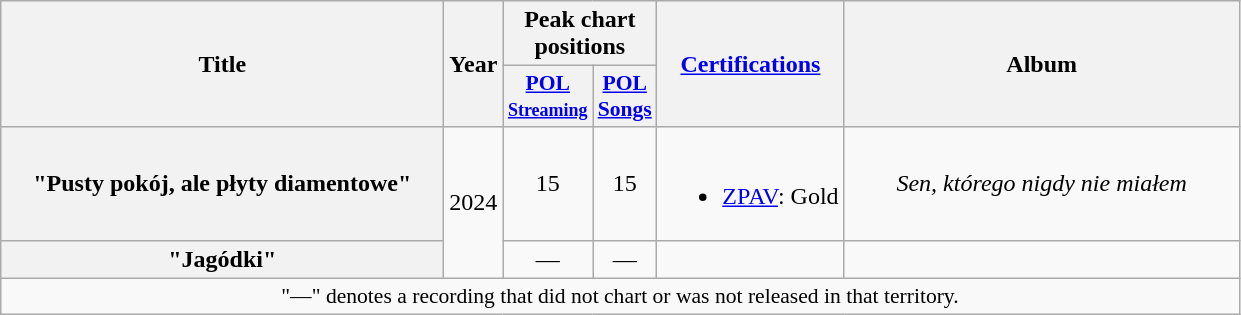<table class="wikitable plainrowheaders" style="text-align:center;">
<tr>
<th scope="col" rowspan="2" style="width:18em;">Title</th>
<th scope="col" rowspan="2">Year</th>
<th scope="col" colspan="2">Peak chart positions</th>
<th scope="col" rowspan="2"><a href='#'>Certifications</a></th>
<th scope="col" rowspan="2" style="width:16em;">Album</th>
</tr>
<tr>
<th style="width:2.5em;font-size:90%;"><a href='#'>POL<br><small>Streaming</small></a><br></th>
<th style="width:2.5em;font-size:90%;"><a href='#'>POL<br>Songs</a><br></th>
</tr>
<tr>
<th scope="row">"Pusty pokój, ale płyty diamentowe"<br></th>
<td rowspan="2">2024</td>
<td>15</td>
<td>15</td>
<td><br><ul><li><a href='#'>ZPAV</a>: Gold</li></ul></td>
<td><em>Sen, którego nigdy nie miałem</em></td>
</tr>
<tr>
<th scope="row">"Jagódki"<br></th>
<td>—</td>
<td>—</td>
<td></td>
<td></td>
</tr>
<tr>
<td colspan="6" style="font-size:90%">"—" denotes a recording that did not chart or was not released in that territory.</td>
</tr>
</table>
